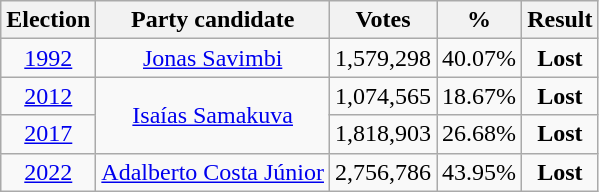<table class="wikitable" style="text-align:center">
<tr>
<th>Election</th>
<th>Party candidate</th>
<th>Votes</th>
<th><strong>%</strong></th>
<th>Result</th>
</tr>
<tr>
<td><a href='#'>1992</a></td>
<td><a href='#'>Jonas Savimbi</a></td>
<td>1,579,298</td>
<td>40.07%</td>
<td><strong>Lost</strong> </td>
</tr>
<tr>
<td><a href='#'>2012</a></td>
<td rowspan="2"><a href='#'>Isaías Samakuva</a></td>
<td>1,074,565</td>
<td>18.67%</td>
<td><strong>Lost</strong> </td>
</tr>
<tr>
<td><a href='#'>2017</a></td>
<td>1,818,903</td>
<td>26.68%</td>
<td><strong>Lost</strong> </td>
</tr>
<tr>
<td><a href='#'>2022</a></td>
<td><a href='#'>Adalberto Costa Júnior</a></td>
<td>2,756,786</td>
<td>43.95%</td>
<td><strong>Lost</strong> </td>
</tr>
</table>
